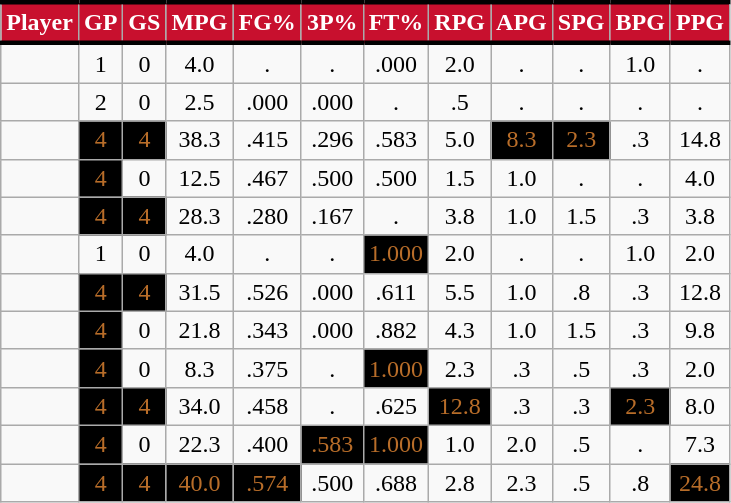<table class="wikitable sortable" style="text-align:right;">
<tr>
<th style="background:#C8102E; color:#FFFFFF; border-top:#010101 3px solid; border-bottom:#010101 3px solid;">Player</th>
<th style="background:#C8102E; color:#FFFFFF; border-top:#010101 3px solid; border-bottom:#010101 3px solid;">GP</th>
<th style="background:#C8102E; color:#FFFFFF; border-top:#010101 3px solid; border-bottom:#010101 3px solid;">GS</th>
<th style="background:#C8102E; color:#FFFFFF; border-top:#010101 3px solid; border-bottom:#010101 3px solid;">MPG</th>
<th style="background:#C8102E; color:#FFFFFF; border-top:#010101 3px solid; border-bottom:#010101 3px solid;">FG%</th>
<th style="background:#C8102E; color:#FFFFFF; border-top:#010101 3px solid; border-bottom:#010101 3px solid;">3P%</th>
<th style="background:#C8102E; color:#FFFFFF; border-top:#010101 3px solid; border-bottom:#010101 3px solid;">FT%</th>
<th style="background:#C8102E; color:#FFFFFF; border-top:#010101 3px solid; border-bottom:#010101 3px solid;">RPG</th>
<th style="background:#C8102E; color:#FFFFFF; border-top:#010101 3px solid; border-bottom:#010101 3px solid;">APG</th>
<th style="background:#C8102E; color:#FFFFFF; border-top:#010101 3px solid; border-bottom:#010101 3px solid;">SPG</th>
<th style="background:#C8102E; color:#FFFFFF; border-top:#010101 3px solid; border-bottom:#010101 3px solid;">BPG</th>
<th style="background:#C8102E; color:#FFFFFF; border-top:#010101 3px solid; border-bottom:#010101 3px solid;">PPG</th>
</tr>
<tr align="center" bgcolor="">
<td></td>
<td>1</td>
<td>0</td>
<td>4.0</td>
<td>.</td>
<td>.</td>
<td>.000</td>
<td>2.0</td>
<td>.</td>
<td>.</td>
<td>1.0</td>
<td>.</td>
</tr>
<tr align="center" bgcolor="">
<td></td>
<td>2</td>
<td>0</td>
<td>2.5</td>
<td>.000</td>
<td>.000</td>
<td>.</td>
<td>.5</td>
<td>.</td>
<td>.</td>
<td>.</td>
<td>.</td>
</tr>
<tr align="center" bgcolor="">
<td></td>
<td style="background:#000000;color:#B86D29;">4</td>
<td style="background:#000000;color:#B86D29;">4</td>
<td>38.3</td>
<td>.415</td>
<td>.296</td>
<td>.583</td>
<td>5.0</td>
<td style="background:#000000;color:#B86D29;">8.3</td>
<td style="background:#000000;color:#B86D29;">2.3</td>
<td>.3</td>
<td>14.8</td>
</tr>
<tr align="center" bgcolor="">
<td></td>
<td style="background:#000000;color:#B86D29;">4</td>
<td>0</td>
<td>12.5</td>
<td>.467</td>
<td>.500</td>
<td>.500</td>
<td>1.5</td>
<td>1.0</td>
<td>.</td>
<td>.</td>
<td>4.0</td>
</tr>
<tr align="center" bgcolor="">
<td></td>
<td style="background:#000000;color:#B86D29;">4</td>
<td style="background:#000000;color:#B86D29;">4</td>
<td>28.3</td>
<td>.280</td>
<td>.167</td>
<td>.</td>
<td>3.8</td>
<td>1.0</td>
<td>1.5</td>
<td>.3</td>
<td>3.8</td>
</tr>
<tr align="center" bgcolor="">
<td></td>
<td>1</td>
<td>0</td>
<td>4.0</td>
<td>.</td>
<td>.</td>
<td style="background:#000000;color:#B86D29;">1.000</td>
<td>2.0</td>
<td>.</td>
<td>.</td>
<td>1.0</td>
<td>2.0</td>
</tr>
<tr align="center" bgcolor="">
<td></td>
<td style="background:#000000;color:#B86D29;">4</td>
<td style="background:#000000;color:#B86D29;">4</td>
<td>31.5</td>
<td>.526</td>
<td>.000</td>
<td>.611</td>
<td>5.5</td>
<td>1.0</td>
<td>.8</td>
<td>.3</td>
<td>12.8</td>
</tr>
<tr align="center" bgcolor="">
<td></td>
<td style="background:#000000;color:#B86D29;">4</td>
<td>0</td>
<td>21.8</td>
<td>.343</td>
<td>.000</td>
<td>.882</td>
<td>4.3</td>
<td>1.0</td>
<td>1.5</td>
<td>.3</td>
<td>9.8</td>
</tr>
<tr align="center" bgcolor="">
<td></td>
<td style="background:#000000;color:#B86D29;">4</td>
<td>0</td>
<td>8.3</td>
<td>.375</td>
<td>.</td>
<td style="background:#000000;color:#B86D29;">1.000</td>
<td>2.3</td>
<td>.3</td>
<td>.5</td>
<td>.3</td>
<td>2.0</td>
</tr>
<tr align="center" bgcolor="">
<td></td>
<td style="background:#000000;color:#B86D29;">4</td>
<td style="background:#000000;color:#B86D29;">4</td>
<td>34.0</td>
<td>.458</td>
<td>.</td>
<td>.625</td>
<td style="background:#000000;color:#B86D29;">12.8</td>
<td>.3</td>
<td>.3</td>
<td style="background:#000000;color:#B86D29;">2.3</td>
<td>8.0</td>
</tr>
<tr align="center" bgcolor="">
<td></td>
<td style="background:#000000;color:#B86D29;">4</td>
<td>0</td>
<td>22.3</td>
<td>.400</td>
<td style="background:#000000;color:#B86D29;">.583</td>
<td style="background:#000000;color:#B86D29;">1.000</td>
<td>1.0</td>
<td>2.0</td>
<td>.5</td>
<td>.</td>
<td>7.3</td>
</tr>
<tr align="center" bgcolor="">
<td></td>
<td style="background:#000000;color:#B86D29;">4</td>
<td style="background:#000000;color:#B86D29;">4</td>
<td style="background:#000000;color:#B86D29;">40.0</td>
<td style="background:#000000;color:#B86D29;">.574</td>
<td>.500</td>
<td>.688</td>
<td>2.8</td>
<td>2.3</td>
<td>.5</td>
<td>.8</td>
<td style="background:#000000;color:#B86D29;">24.8</td>
</tr>
</table>
